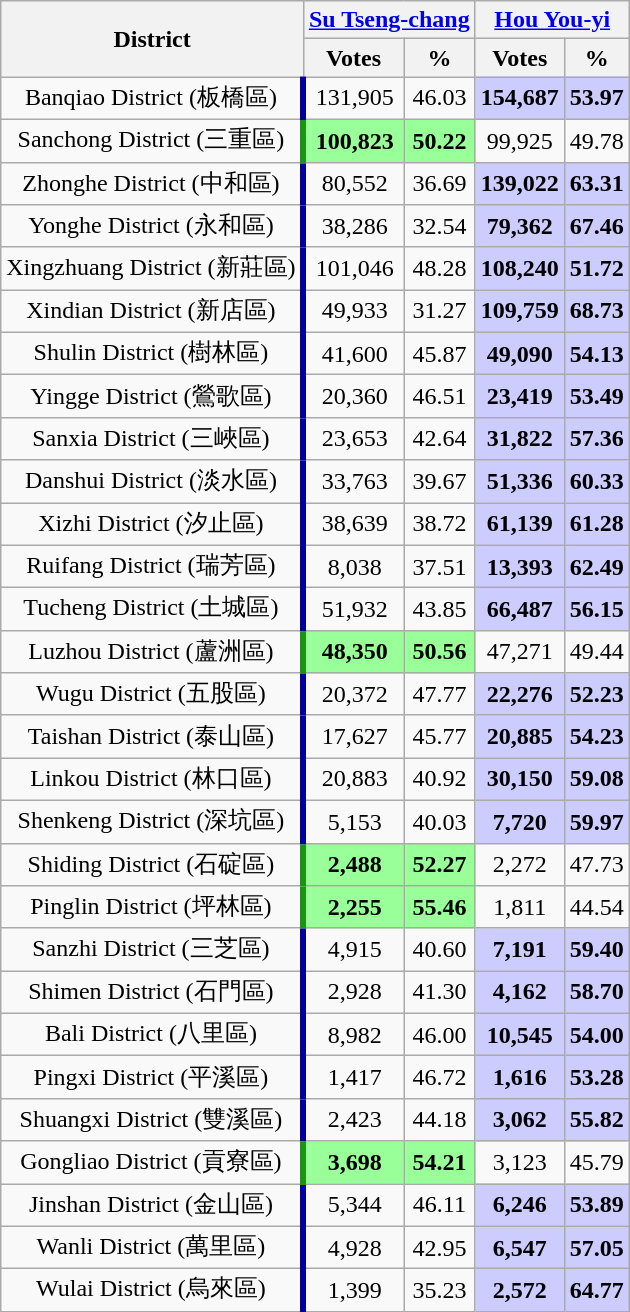<table class="wikitable collapsible sortable" style="text-align:center">
<tr>
<th rowspan=2;">District</th>
<th colspan=2; border-bottom:4px solid #1B9431;"> <a href='#'>Su Tseng-chang</a></th>
<th colspan=2; border-bottom:4px solid #000099;"> <a href='#'>Hou You-yi</a></th>
</tr>
<tr>
<th>Votes</th>
<th>%</th>
<th>Votes</th>
<th>%</th>
</tr>
<tr>
<td style="border-right:4px solid #000099;">Banqiao District (板橋區)</td>
<td>131,905</td>
<td>46.03</td>
<td style="background-color:#CCCCFF;"><strong>154,687</strong></td>
<td style="background-color:#CCCCFF;"><strong>53.97</strong></td>
</tr>
<tr>
<td style="border-right:4px solid #1B9413;">Sanchong District (三重區)</td>
<td style="background-color:#99FF99;"><strong>100,823</strong></td>
<td style="background-color:#99FF99;"><strong>50.22</strong></td>
<td>99,925</td>
<td>49.78</td>
</tr>
<tr>
<td style="border-right:4px solid #000099;">Zhonghe District (中和區)</td>
<td>80,552</td>
<td>36.69</td>
<td style="background-color:#CCCCFF;"><strong>139,022</strong></td>
<td style="background-color:#CCCCFF;"><strong>63.31</strong></td>
</tr>
<tr>
<td style="border-right:4px solid #000099;">Yonghe District (永和區)</td>
<td>38,286</td>
<td>32.54</td>
<td style="background-color:#CCCCFF;"><strong>79,362</strong></td>
<td style="background-color:#CCCCFF;"><strong>67.46</strong></td>
</tr>
<tr>
<td style="border-right:4px solid #000099;">Xingzhuang District (新莊區)</td>
<td>101,046</td>
<td>48.28</td>
<td style="background-color:#CCCCFF;"><strong>108,240</strong></td>
<td style="background-color:#CCCCFF;"><strong>51.72</strong></td>
</tr>
<tr>
<td style="border-right:4px solid #000099;">Xindian District (新店區)</td>
<td>49,933</td>
<td>31.27</td>
<td style="background-color:#CCCCFF;"><strong>109,759</strong></td>
<td style="background-color:#CCCCFF;"><strong>68.73</strong></td>
</tr>
<tr>
<td style="border-right:4px solid #000099;">Shulin District (樹林區)</td>
<td>41,600</td>
<td>45.87</td>
<td style="background-color:#CCCCFF;"><strong>49,090</strong></td>
<td style="background-color:#CCCCFF;"><strong>54.13</strong></td>
</tr>
<tr>
<td style="border-right:4px solid #000099;">Yingge District (鶯歌區)</td>
<td>20,360</td>
<td>46.51</td>
<td style="background-color:#CCCCFF;"><strong>23,419</strong></td>
<td style="background-color:#CCCCFF;"><strong>53.49</strong></td>
</tr>
<tr>
<td style="border-right:4px solid #000099;">Sanxia District (三峽區)</td>
<td>23,653</td>
<td>42.64</td>
<td style="background-color:#CCCCFF;"><strong>31,822</strong></td>
<td style="background-color:#CCCCFF;"><strong>57.36</strong></td>
</tr>
<tr>
<td style="border-right:4px solid #000099;">Danshui District (淡水區)</td>
<td>33,763</td>
<td>39.67</td>
<td style="background-color:#CCCCFF;"><strong>51,336</strong></td>
<td style="background-color:#CCCCFF;"><strong>60.33</strong></td>
</tr>
<tr>
<td style="border-right:4px solid #000099;">Xizhi District (汐止區)</td>
<td>38,639</td>
<td>38.72</td>
<td style="background-color:#CCCCFF;"><strong>61,139</strong></td>
<td style="background-color:#CCCCFF;"><strong>61.28</strong></td>
</tr>
<tr>
<td style="border-right:4px solid #000099;">Ruifang District (瑞芳區)</td>
<td>8,038</td>
<td>37.51</td>
<td style="background-color:#CCCCFF;"><strong>13,393</strong></td>
<td style="background-color:#CCCCFF;"><strong>62.49</strong></td>
</tr>
<tr>
<td style="border-right:4px solid #000099;">Tucheng District (土城區)</td>
<td>51,932</td>
<td>43.85</td>
<td style="background-color:#CCCCFF;"><strong>66,487</strong></td>
<td style="background-color:#CCCCFF;"><strong>56.15</strong></td>
</tr>
<tr>
<td style="border-right:4px solid #1B9413;">Luzhou District (蘆洲區)</td>
<td style="background-color:#99FF99;"><strong>48,350</strong></td>
<td style="background-color:#99FF99;"><strong>50.56</strong></td>
<td>47,271</td>
<td>49.44</td>
</tr>
<tr>
<td style="border-right:4px solid #000099;">Wugu District (五股區)</td>
<td>20,372</td>
<td>47.77</td>
<td style="background-color:#CCCCFF;"><strong>22,276</strong></td>
<td style="background-color:#CCCCFF;"><strong>52.23</strong></td>
</tr>
<tr>
<td style="border-right:4px solid #000099;">Taishan District (泰山區)</td>
<td>17,627</td>
<td>45.77</td>
<td style="background-color:#CCCCFF;"><strong>20,885</strong></td>
<td style="background-color:#CCCCFF;"><strong>54.23</strong></td>
</tr>
<tr>
<td style="border-right:4px solid #000099;">Linkou District (林口區)</td>
<td>20,883</td>
<td>40.92</td>
<td style="background-color:#CCCCFF;"><strong>30,150</strong></td>
<td style="background-color:#CCCCFF;"><strong>59.08</strong></td>
</tr>
<tr>
<td style="border-right:4px solid #000099;">Shenkeng District (深坑區)</td>
<td>5,153</td>
<td>40.03</td>
<td style="background-color:#CCCCFF;"><strong>7,720</strong></td>
<td style="background-color:#CCCCFF;"><strong>59.97</strong></td>
</tr>
<tr>
<td style="border-right:4px solid #1B9413;">Shiding District (石碇區)</td>
<td style="background-color:#99FF99;"><strong>2,488</strong></td>
<td style="background-color:#99FF99;"><strong>52.27</strong></td>
<td>2,272</td>
<td>47.73</td>
</tr>
<tr>
<td style="border-right:4px solid #1B9413;">Pinglin District (坪林區)</td>
<td style="background-color:#99FF99;"><strong>2,255</strong></td>
<td style="background-color:#99FF99;"><strong>55.46</strong></td>
<td>1,811</td>
<td>44.54</td>
</tr>
<tr>
<td style="border-right:4px solid #000099;">Sanzhi District (三芝區)</td>
<td>4,915</td>
<td>40.60</td>
<td style="background-color:#CCCCFF;"><strong>7,191</strong></td>
<td style="background-color:#CCCCFF;"><strong>59.40</strong></td>
</tr>
<tr>
<td style="border-right:4px solid #000099;">Shimen District (石門區)</td>
<td>2,928</td>
<td>41.30</td>
<td style="background-color:#CCCCFF;"><strong>4,162</strong></td>
<td style="background-color:#CCCCFF;"><strong>58.70</strong></td>
</tr>
<tr>
<td style="border-right:4px solid #000099;">Bali District (八里區)</td>
<td>8,982</td>
<td>46.00</td>
<td style="background-color:#CCCCFF;"><strong>10,545</strong></td>
<td style="background-color:#CCCCFF;"><strong>54.00</strong></td>
</tr>
<tr>
<td style="border-right:4px solid #000099;">Pingxi District (平溪區)</td>
<td>1,417</td>
<td>46.72</td>
<td style="background-color:#CCCCFF;"><strong>1,616</strong></td>
<td style="background-color:#CCCCFF;"><strong>53.28</strong></td>
</tr>
<tr>
<td style="border-right:4px solid #000099;">Shuangxi District (雙溪區)</td>
<td>2,423</td>
<td>44.18</td>
<td style="background-color:#CCCCFF;"><strong>3,062</strong></td>
<td style="background-color:#CCCCFF;"><strong>55.82</strong></td>
</tr>
<tr>
<td style="border-right:4px solid #1B9413;">Gongliao District (貢寮區)</td>
<td style="background-color:#99FF99;"><strong>3,698</strong></td>
<td style="background-color:#99FF99;"><strong>54.21</strong></td>
<td>3,123</td>
<td>45.79</td>
</tr>
<tr>
<td style="border-right:4px solid #000099;">Jinshan District (金山區)</td>
<td>5,344</td>
<td>46.11</td>
<td style="background-color:#CCCCFF;"><strong>6,246</strong></td>
<td style="background-color:#CCCCFF;"><strong>53.89</strong></td>
</tr>
<tr>
<td style="border-right:4px solid #000099;">Wanli District (萬里區)</td>
<td>4,928</td>
<td>42.95</td>
<td style="background-color:#CCCCFF;"><strong>6,547</strong></td>
<td style="background-color:#CCCCFF;"><strong>57.05</strong></td>
</tr>
<tr>
<td style="border-right:4px solid #000099;">Wulai District (烏來區)</td>
<td>1,399</td>
<td>35.23</td>
<td style="background-color:#CCCCFF;"><strong>2,572</strong></td>
<td style="background-color:#CCCCFF;"><strong>64.77</strong></td>
</tr>
</table>
